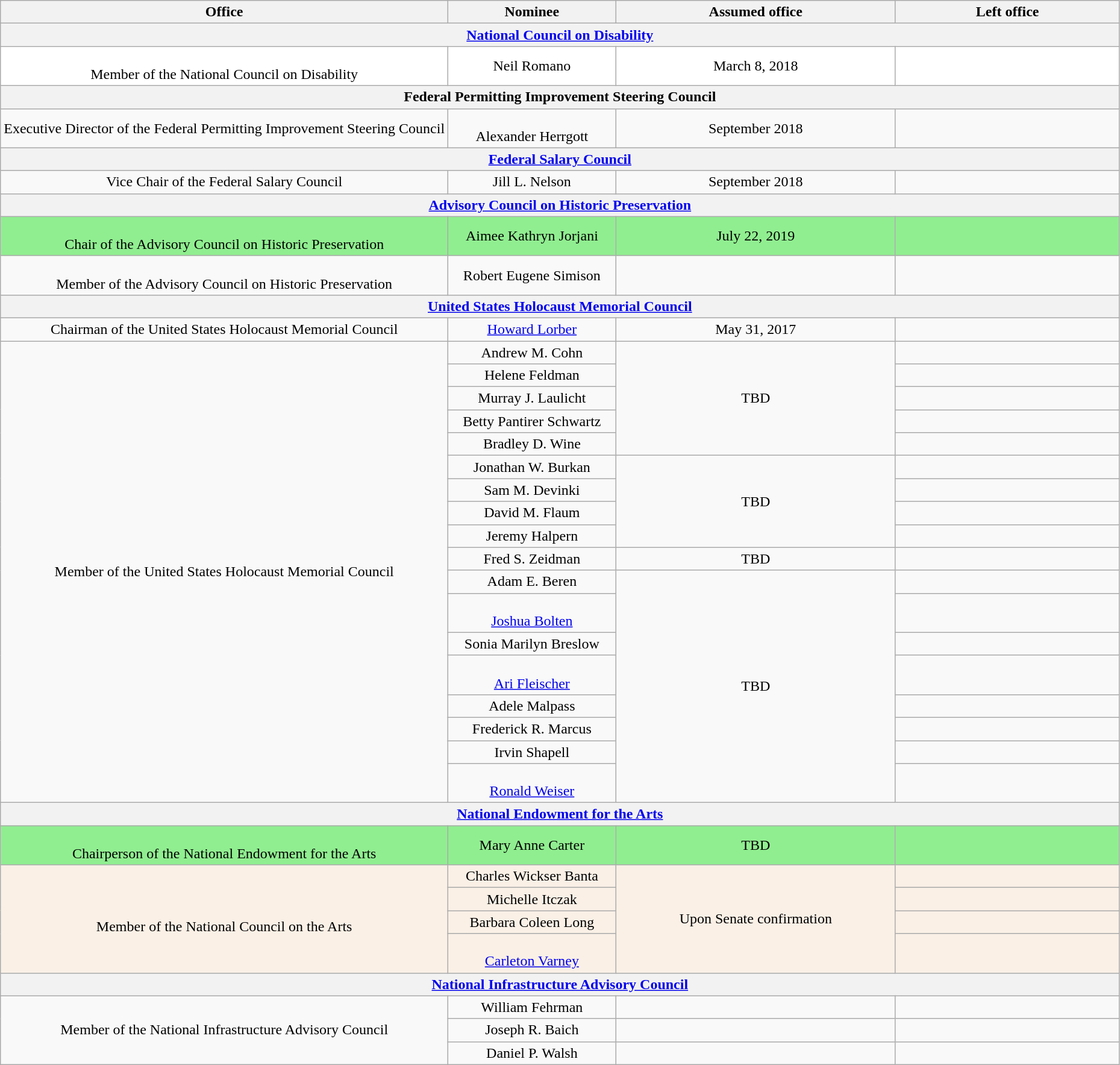<table class="wikitable sortable" style="text-align:center">
<tr>
<th style="width:40%;">Office</th>
<th style="width:15%;">Nominee</th>
<th style="width:25%;" data-sort- type="date">Assumed office</th>
<th style="width:20%;" data-sort- type="date">Left office</th>
</tr>
<tr>
<th colspan="4"><a href='#'>National Council on Disability</a></th>
</tr>
<tr style="background:white;">
<td><br>Member of the National Council on Disability</td>
<td>Neil Romano</td>
<td>March 8, 2018<br></td>
<td></td>
</tr>
<tr>
<th colspan="4">Federal Permitting Improvement Steering Council</th>
</tr>
<tr>
<td>Executive Director of the Federal Permitting Improvement Steering Council</td>
<td><br>Alexander Herrgott</td>
<td>September 2018</td>
<td></td>
</tr>
<tr>
<th colspan="4"><a href='#'>Federal Salary Council</a></th>
</tr>
<tr>
<td>Vice Chair of the Federal Salary Council</td>
<td>Jill L. Nelson</td>
<td>September 2018</td>
<td></td>
</tr>
<tr>
<th colspan="4"><a href='#'>Advisory Council on Historic Preservation</a></th>
</tr>
<tr style="background:lightgreen;">
<td><br>Chair of the Advisory Council on Historic Preservation</td>
<td>Aimee Kathryn Jorjani</td>
<td>July 22, 2019 <br></td>
<td></td>
</tr>
<tr>
<td><br>Member of the Advisory Council on Historic Preservation</td>
<td>Robert Eugene Simison</td>
<td></td>
<td></td>
</tr>
<tr>
<th colspan="4"><a href='#'>United States Holocaust Memorial Council</a></th>
</tr>
<tr>
<td>Chairman of the United States Holocaust Memorial Council</td>
<td><a href='#'>Howard Lorber</a></td>
<td>May 31, 2017<br></td>
<td></td>
</tr>
<tr>
<td rowspan="18">Member of the United States Holocaust Memorial Council</td>
<td>Andrew M. Cohn</td>
<td rowspan="5">TBD<br></td>
<td></td>
</tr>
<tr>
<td>Helene Feldman</td>
<td></td>
</tr>
<tr>
<td>Murray J. Laulicht</td>
<td></td>
</tr>
<tr>
<td>Betty Pantirer Schwartz</td>
<td></td>
</tr>
<tr>
<td>Bradley D. Wine</td>
<td></td>
</tr>
<tr>
<td>Jonathan W. Burkan</td>
<td rowspan="4">TBD<br></td>
<td></td>
</tr>
<tr>
<td>Sam M. Devinki</td>
<td></td>
</tr>
<tr>
<td>David M. Flaum</td>
<td></td>
</tr>
<tr>
<td>Jeremy Halpern</td>
<td></td>
</tr>
<tr>
<td>Fred S. Zeidman</td>
<td>TBD<br></td>
<td></td>
</tr>
<tr>
<td>Adam E. Beren</td>
<td rowspan="8">TBD<br></td>
<td></td>
</tr>
<tr>
<td><br><a href='#'>Joshua Bolten</a></td>
<td></td>
</tr>
<tr>
<td>Sonia Marilyn Breslow</td>
<td></td>
</tr>
<tr>
<td><br><a href='#'>Ari Fleischer</a></td>
<td></td>
</tr>
<tr>
<td>Adele Malpass</td>
<td></td>
</tr>
<tr>
<td>Frederick R. Marcus</td>
<td></td>
</tr>
<tr>
<td>Irvin Shapell</td>
<td></td>
</tr>
<tr>
<td><br><a href='#'>Ronald Weiser</a></td>
<td></td>
</tr>
<tr>
<th colspan="4"><a href='#'>National Endowment for the Arts</a></th>
</tr>
<tr style="background:lightgreen;">
<td><br>Chairperson of the National Endowment for the Arts</td>
<td>Mary Anne Carter</td>
<td>TBD<br></td>
<td></td>
</tr>
<tr style="background:linen;">
<td rowspan="4"><br>Member of the National Council on the Arts</td>
<td>Charles Wickser Banta</td>
<td rowspan="4">Upon Senate confirmation</td>
<td></td>
</tr>
<tr style="background:linen;">
<td>Michelle Itczak</td>
<td></td>
</tr>
<tr style="background:linen;">
<td>Barbara Coleen Long</td>
<td></td>
</tr>
<tr style="background:linen;">
<td><br><a href='#'>Carleton Varney</a></td>
<td></td>
</tr>
<tr>
<th colspan="4"><a href='#'>National Infrastructure Advisory Council</a></th>
</tr>
<tr>
<td rowspan="3">Member of the National Infrastructure Advisory Council</td>
<td>William Fehrman</td>
<td></td>
<td></td>
</tr>
<tr>
<td>Joseph R. Baich</td>
<td></td>
<td></td>
</tr>
<tr>
<td>Daniel P. Walsh</td>
<td></td>
<td></td>
</tr>
</table>
